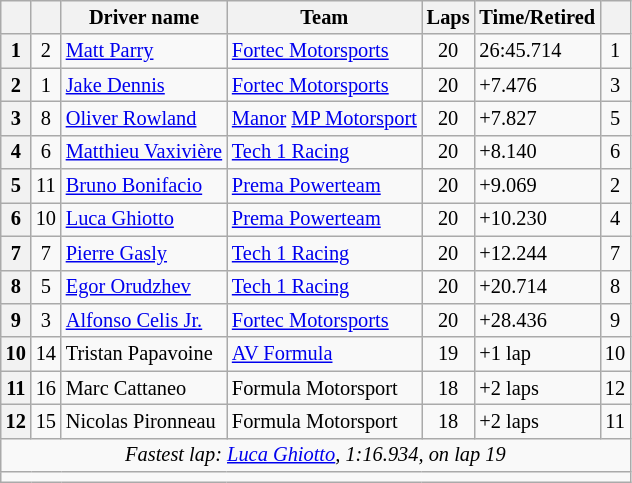<table class="wikitable" style="font-size: 85%;">
<tr>
<th></th>
<th></th>
<th>Driver name</th>
<th>Team</th>
<th>Laps</th>
<th>Time/Retired</th>
<th></th>
</tr>
<tr>
<th>1</th>
<td align=center>2</td>
<td> <a href='#'>Matt Parry</a></td>
<td><a href='#'>Fortec Motorsports</a></td>
<td align=center>20</td>
<td>26:45.714</td>
<td align=center>1</td>
</tr>
<tr>
<th>2</th>
<td align=center>1</td>
<td> <a href='#'>Jake Dennis</a></td>
<td><a href='#'>Fortec Motorsports</a></td>
<td align=center>20</td>
<td>+7.476</td>
<td align=center>3</td>
</tr>
<tr>
<th>3</th>
<td align=center>8</td>
<td> <a href='#'>Oliver Rowland</a></td>
<td><a href='#'>Manor</a> <a href='#'>MP Motorsport</a></td>
<td align=center>20</td>
<td>+7.827</td>
<td align=center>5</td>
</tr>
<tr>
<th>4</th>
<td align=center>6</td>
<td> <a href='#'>Matthieu Vaxivière</a></td>
<td><a href='#'>Tech 1 Racing</a></td>
<td align=center>20</td>
<td>+8.140</td>
<td align=center>6</td>
</tr>
<tr>
<th>5</th>
<td align=center>11</td>
<td> <a href='#'>Bruno Bonifacio</a></td>
<td><a href='#'>Prema Powerteam</a></td>
<td align=center>20</td>
<td>+9.069</td>
<td align=center>2</td>
</tr>
<tr>
<th>6</th>
<td align=center>10</td>
<td> <a href='#'>Luca Ghiotto</a></td>
<td><a href='#'>Prema Powerteam</a></td>
<td align=center>20</td>
<td>+10.230</td>
<td align=center>4</td>
</tr>
<tr>
<th>7</th>
<td align=center>7</td>
<td> <a href='#'>Pierre Gasly</a></td>
<td><a href='#'>Tech 1 Racing</a></td>
<td align=center>20</td>
<td>+12.244</td>
<td align=center>7</td>
</tr>
<tr>
<th>8</th>
<td align=center>5</td>
<td> <a href='#'>Egor Orudzhev</a></td>
<td><a href='#'>Tech 1 Racing</a></td>
<td align=center>20</td>
<td>+20.714</td>
<td align=center>8</td>
</tr>
<tr>
<th>9</th>
<td align=center>3</td>
<td> <a href='#'>Alfonso Celis Jr.</a></td>
<td><a href='#'>Fortec Motorsports</a></td>
<td align=center>20</td>
<td>+28.436</td>
<td align=center>9</td>
</tr>
<tr>
<th>10</th>
<td align=center>14</td>
<td> Tristan Papavoine</td>
<td><a href='#'>AV Formula</a></td>
<td align=center>19</td>
<td>+1 lap</td>
<td align=center>10</td>
</tr>
<tr>
<th>11</th>
<td align=center>16</td>
<td> Marc Cattaneo</td>
<td>Formula Motorsport</td>
<td align=center>18</td>
<td>+2 laps</td>
<td align=center>12</td>
</tr>
<tr>
<th>12</th>
<td align=center>15</td>
<td> Nicolas Pironneau</td>
<td>Formula Motorsport</td>
<td align=center>18</td>
<td>+2 laps</td>
<td align=center>11</td>
</tr>
<tr>
<td colspan=7 align=center><em>Fastest lap: <a href='#'>Luca Ghiotto</a>, 1:16.934,  on lap 19</em></td>
</tr>
<tr>
<td colspan=7></td>
</tr>
</table>
